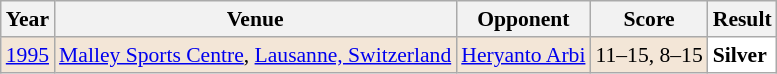<table class="sortable wikitable" style="font-size: 90%;">
<tr>
<th>Year</th>
<th>Venue</th>
<th>Opponent</th>
<th>Score</th>
<th>Result</th>
</tr>
<tr style="background:#F3E6D7">
<td align="center"><a href='#'>1995</a></td>
<td align="left"><a href='#'>Malley Sports Centre</a>, <a href='#'>Lausanne, Switzerland</a></td>
<td align="left"> <a href='#'>Heryanto Arbi</a></td>
<td align="left">11–15, 8–15</td>
<td style="text-align:left; background:white"> <strong>Silver</strong></td>
</tr>
</table>
